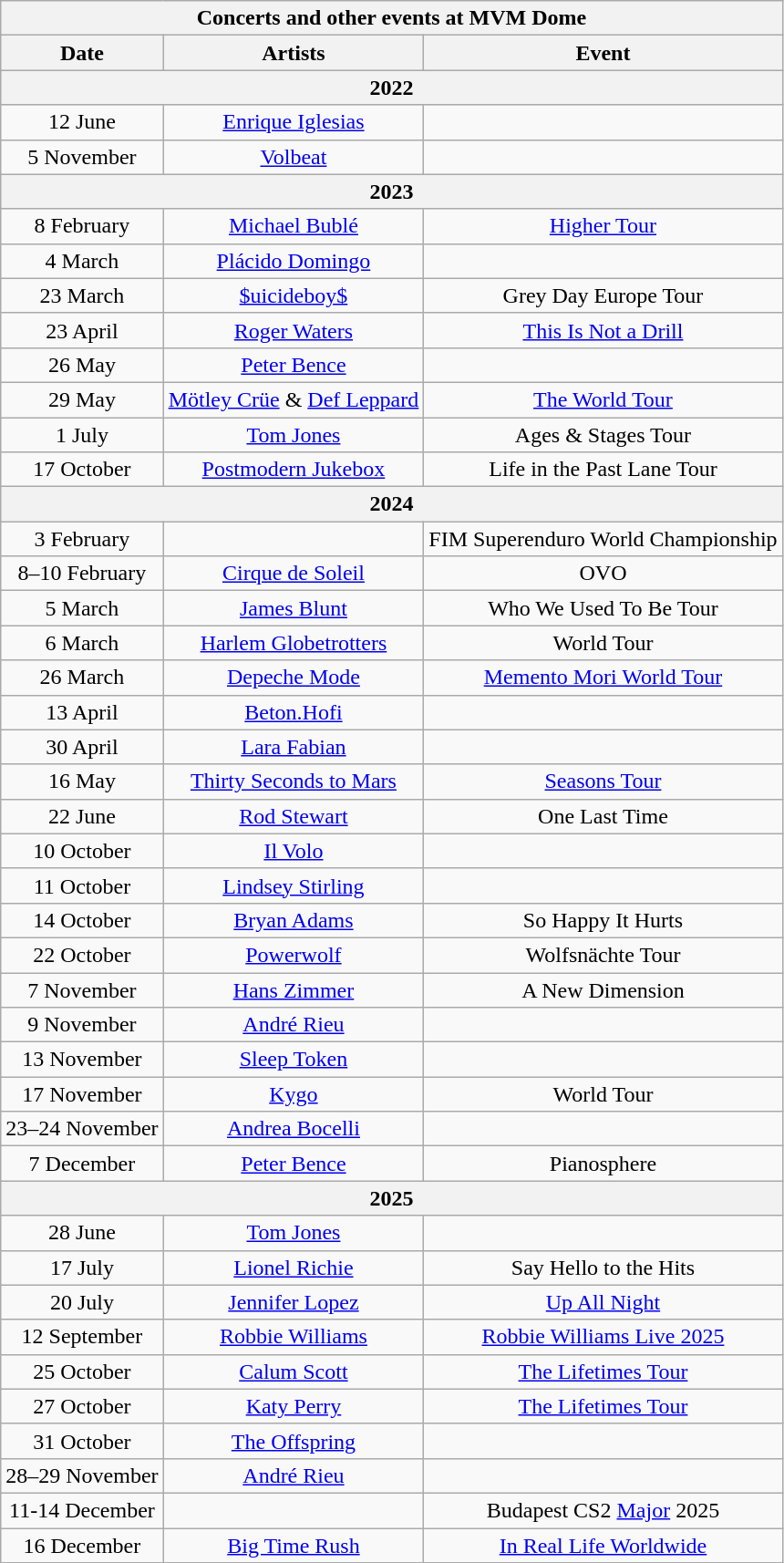<table class="wikitable collapsible" style="text-align: center;">
<tr>
<th colspan="3">Concerts and other events at MVM Dome</th>
</tr>
<tr>
<th>Date</th>
<th>Artists</th>
<th>Event</th>
</tr>
<tr style="background:#ddd;">
<th colspan="3"><strong>2022</strong></th>
</tr>
<tr>
<td>12 June</td>
<td><a href='#'>Enrique Iglesias</a></td>
<td></td>
</tr>
<tr>
<td>5 November</td>
<td><a href='#'>Volbeat</a></td>
<td></td>
</tr>
<tr>
<th colspan="3"><strong>2023</strong></th>
</tr>
<tr>
<td>8 February</td>
<td><a href='#'>Michael Bublé</a></td>
<td><a href='#'>Higher Tour</a></td>
</tr>
<tr>
<td>4 March</td>
<td><a href='#'>Plácido Domingo</a></td>
<td></td>
</tr>
<tr>
<td>23 March</td>
<td><a href='#'>$uicideboy$</a></td>
<td>Grey Day Europe Tour</td>
</tr>
<tr>
<td>23 April</td>
<td><a href='#'>Roger Waters</a></td>
<td><a href='#'>This Is Not a Drill</a></td>
</tr>
<tr>
<td>26 May</td>
<td><a href='#'>Peter Bence</a></td>
<td></td>
</tr>
<tr>
<td>29 May</td>
<td><a href='#'>Mötley Crüe</a> & <a href='#'>Def Leppard</a></td>
<td><a href='#'>The World Tour</a></td>
</tr>
<tr>
<td>1 July</td>
<td><a href='#'>Tom Jones</a></td>
<td>Ages & Stages Tour</td>
</tr>
<tr>
<td>17 October</td>
<td><a href='#'>Postmodern Jukebox</a></td>
<td>Life in the Past Lane Tour</td>
</tr>
<tr>
<th colspan="3"><strong>2024</strong></th>
</tr>
<tr>
<td>3 February</td>
<td></td>
<td>FIM Superenduro World Championship</td>
</tr>
<tr>
<td>8–10 February</td>
<td><a href='#'>Cirque de Soleil</a></td>
<td>OVO</td>
</tr>
<tr>
<td>5 March</td>
<td><a href='#'>James Blunt</a></td>
<td>Who We Used To Be Tour</td>
</tr>
<tr>
<td>6 March</td>
<td><a href='#'>Harlem Globetrotters</a></td>
<td>World Tour</td>
</tr>
<tr>
<td>26 March</td>
<td><a href='#'>Depeche Mode</a></td>
<td><a href='#'>Memento Mori World Tour</a></td>
</tr>
<tr>
<td>13 April</td>
<td><a href='#'>Beton.Hofi</a></td>
<td></td>
</tr>
<tr>
<td>30 April</td>
<td><a href='#'>Lara Fabian</a></td>
<td></td>
</tr>
<tr>
<td>16 May</td>
<td><a href='#'>Thirty Seconds to Mars</a></td>
<td><a href='#'>Seasons Tour</a></td>
</tr>
<tr>
<td>22 June</td>
<td><a href='#'>Rod Stewart</a></td>
<td>One Last Time</td>
</tr>
<tr>
<td>10 October</td>
<td><a href='#'>Il Volo</a></td>
<td></td>
</tr>
<tr>
<td>11 October</td>
<td><a href='#'>Lindsey Stirling</a></td>
<td></td>
</tr>
<tr>
<td>14 October</td>
<td><a href='#'>Bryan Adams</a></td>
<td>So Happy It Hurts</td>
</tr>
<tr>
<td>22 October</td>
<td><a href='#'>Powerwolf</a></td>
<td>Wolfsnächte Tour</td>
</tr>
<tr>
<td>7 November</td>
<td><a href='#'>Hans Zimmer</a></td>
<td>A New Dimension</td>
</tr>
<tr>
<td>9 November</td>
<td><a href='#'>André Rieu</a></td>
<td></td>
</tr>
<tr>
<td>13 November</td>
<td><a href='#'>Sleep Token</a></td>
<td></td>
</tr>
<tr>
<td>17 November</td>
<td><a href='#'>Kygo</a></td>
<td>World Tour</td>
</tr>
<tr>
<td>23–24 November</td>
<td><a href='#'>Andrea Bocelli</a></td>
<td></td>
</tr>
<tr>
<td>7 December</td>
<td><a href='#'>Peter Bence</a></td>
<td>Pianosphere</td>
</tr>
<tr>
<th colspan="6"><strong>2025</strong></th>
</tr>
<tr>
<td>28 June</td>
<td><a href='#'>Tom Jones</a></td>
<td></td>
</tr>
<tr>
<td>17 July</td>
<td><a href='#'>Lionel Richie</a></td>
<td>Say Hello to the Hits</td>
</tr>
<tr>
<td>20 July</td>
<td><a href='#'>Jennifer Lopez</a></td>
<td><a href='#'>Up All Night</a></td>
</tr>
<tr>
<td>12 September</td>
<td><a href='#'>Robbie Williams</a></td>
<td><a href='#'>Robbie Williams Live 2025</a></td>
</tr>
<tr>
<td>25 October</td>
<td><a href='#'>Calum Scott</a></td>
<td><a href='#'>The Lifetimes Tour</a></td>
</tr>
<tr>
<td>27 October</td>
<td><a href='#'>Katy Perry</a></td>
<td><a href='#'>The Lifetimes Tour</a></td>
</tr>
<tr>
<td>31 October</td>
<td><a href='#'>The Offspring</a></td>
<td></td>
</tr>
<tr>
<td>28–29 November</td>
<td><a href='#'>André Rieu</a></td>
<td></td>
</tr>
<tr>
<td>11-14 December</td>
<td></td>
<td>Budapest CS2 <a href='#'>Major</a> 2025</td>
</tr>
<tr>
<td>16 December</td>
<td><a href='#'>Big Time Rush</a></td>
<td><a href='#'>In Real Life Worldwide</a></td>
</tr>
<tr>
</tr>
</table>
